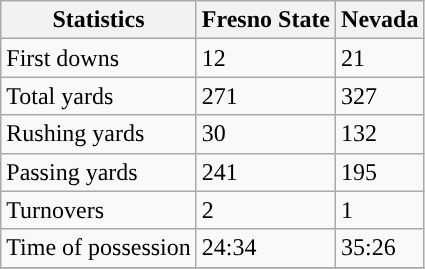<table class="wikitable">
<tr>
<th>Statistics</th>
<th>Fresno State</th>
<th>Nevada</th>
</tr>
<tr>
<td>First downs</td>
<td>12</td>
<td>21</td>
</tr>
<tr>
<td>Total yards</td>
<td>271</td>
<td>327</td>
</tr>
<tr>
<td>Rushing yards</td>
<td>30</td>
<td>132</td>
</tr>
<tr>
<td>Passing yards</td>
<td>241</td>
<td>195</td>
</tr>
<tr>
<td>Turnovers</td>
<td>2</td>
<td>1</td>
</tr>
<tr>
<td>Time of possession</td>
<td>24:34</td>
<td>35:26</td>
</tr>
<tr>
</tr>
</table>
